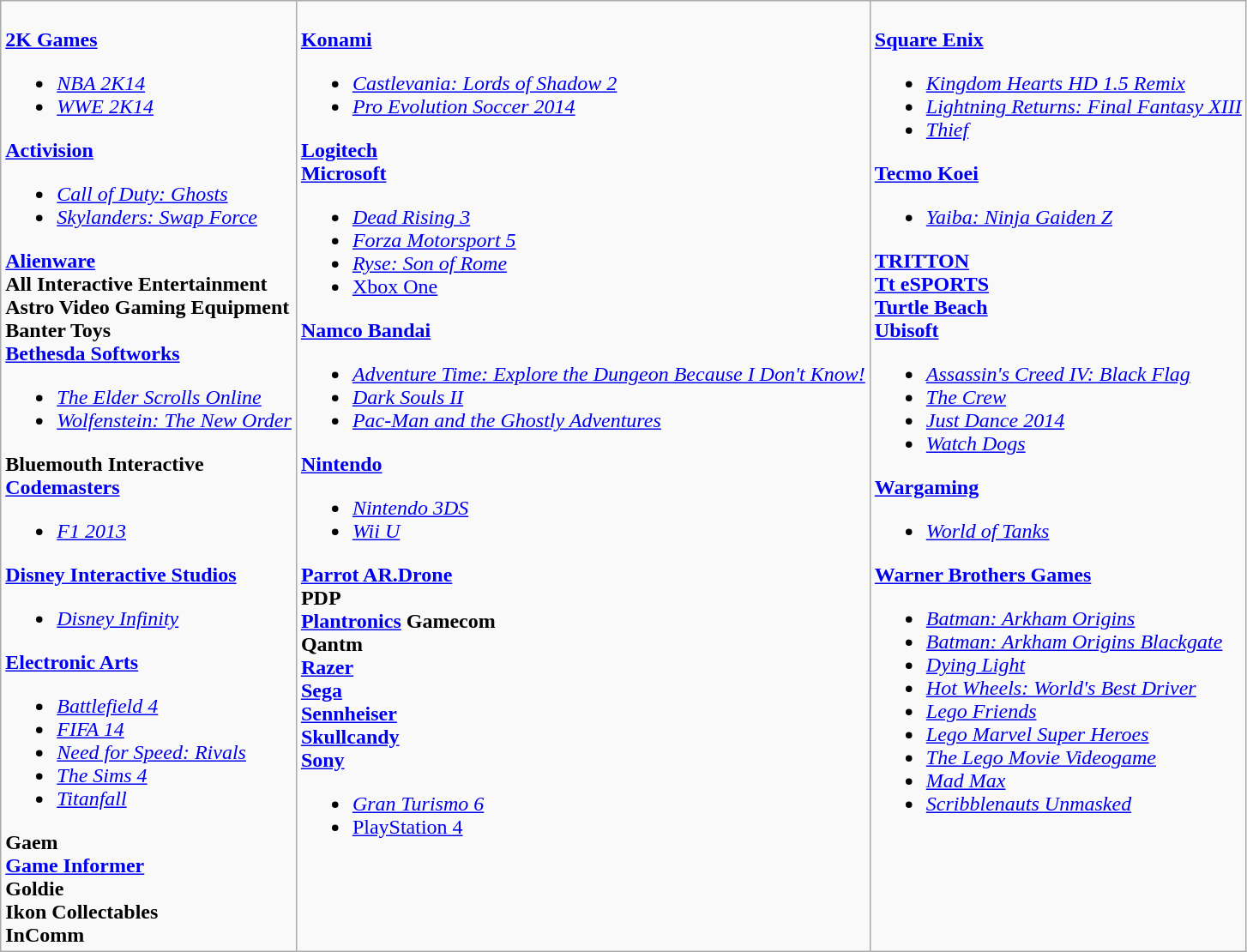<table class="wikitable">
<tr>
<td valign="top"><br><strong><a href='#'>2K Games</a></strong><ul><li><em><a href='#'>NBA 2K14</a></em></li><li><em><a href='#'>WWE 2K14</a></em></li></ul><strong><a href='#'>Activision</a></strong><ul><li><em><a href='#'>Call of Duty: Ghosts</a></em></li><li><em><a href='#'>Skylanders: Swap Force</a></em></li></ul><strong><a href='#'>Alienware</a></strong><br><strong>All Interactive Entertainment</strong><br><strong>Astro Video Gaming Equipment</strong><br><strong>Banter Toys</strong><br><strong><a href='#'>Bethesda Softworks</a></strong><ul><li><em><a href='#'>The Elder Scrolls Online</a></em></li><li><em><a href='#'>Wolfenstein: The New Order</a></em></li></ul><strong>Bluemouth Interactive</strong><br><strong><a href='#'>Codemasters</a></strong><ul><li><em><a href='#'>F1 2013</a></em></li></ul><strong><a href='#'>Disney Interactive Studios</a></strong><ul><li><em><a href='#'>Disney Infinity</a></em></li></ul><strong><a href='#'>Electronic Arts</a></strong><ul><li><em><a href='#'>Battlefield 4</a></em></li><li><em><a href='#'>FIFA 14</a></em></li><li><em><a href='#'>Need for Speed: Rivals</a></em></li><li><em><a href='#'>The Sims 4</a></em></li><li><em><a href='#'>Titanfall</a></em></li></ul><strong>Gaem</strong><br><strong><a href='#'>Game Informer</a></strong><br><strong>Goldie</strong><br><strong>Ikon Collectables</strong><br><strong>InComm</strong></td>
<td valign="top"><br><strong><a href='#'>Konami</a></strong><ul><li><em><a href='#'>Castlevania: Lords of Shadow 2</a></em></li><li><em><a href='#'>Pro Evolution Soccer 2014</a></em></li></ul><strong><a href='#'>Logitech</a></strong><br><strong><a href='#'>Microsoft</a></strong><ul><li><em><a href='#'>Dead Rising 3</a></em></li><li><em><a href='#'>Forza Motorsport 5</a></em></li><li><em><a href='#'>Ryse: Son of Rome</a></em></li><li><a href='#'>Xbox One</a></li></ul><strong><a href='#'>Namco Bandai</a></strong><ul><li><em><a href='#'>Adventure Time: Explore the Dungeon Because I Don't Know!</a></em></li><li><em><a href='#'>Dark Souls II</a></em></li><li><em><a href='#'>Pac-Man and the Ghostly Adventures</a></em></li></ul><strong><a href='#'>Nintendo</a></strong><ul><li><em><a href='#'>Nintendo 3DS</a></em></li><li><em><a href='#'>Wii U</a></em></li></ul><strong><a href='#'>Parrot AR.Drone</a></strong><br><strong>PDP</strong><br><strong><a href='#'>Plantronics</a> Gamecom</strong><br><strong>Qantm</strong><br><strong><a href='#'>Razer</a></strong><br><strong><a href='#'>Sega</a></strong><br><strong><a href='#'>Sennheiser</a></strong><br><strong><a href='#'>Skullcandy</a></strong><br><strong><a href='#'>Sony</a></strong><ul><li><em><a href='#'>Gran Turismo 6</a></em></li><li><a href='#'>PlayStation 4</a></li></ul></td>
<td valign="top"><br><strong><a href='#'>Square Enix</a></strong><ul><li><em><a href='#'>Kingdom Hearts HD 1.5 Remix</a></em></li><li><em><a href='#'>Lightning Returns: Final Fantasy XIII</a></em></li><li><em><a href='#'>Thief</a></em></li></ul><strong><a href='#'>Tecmo Koei</a></strong><ul><li><em><a href='#'>Yaiba: Ninja Gaiden Z</a></em></li></ul><strong><a href='#'>TRITTON</a></strong><br><strong><a href='#'>Tt eSPORTS</a></strong><br><strong><a href='#'>Turtle Beach</a></strong><br><strong><a href='#'>Ubisoft</a></strong><ul><li><em><a href='#'>Assassin's Creed IV: Black Flag</a></em></li><li><em><a href='#'>The Crew</a></em></li><li><em><a href='#'>Just Dance 2014</a></em></li><li><em><a href='#'>Watch Dogs</a></em></li></ul><strong><a href='#'>Wargaming</a></strong><ul><li><em><a href='#'>World of Tanks</a></em></li></ul><strong><a href='#'>Warner Brothers Games</a></strong><ul><li><em><a href='#'>Batman: Arkham Origins</a></em></li><li><em><a href='#'>Batman: Arkham Origins Blackgate</a></em></li><li><em><a href='#'>Dying Light</a></em></li><li><em><a href='#'>Hot Wheels: World's Best Driver</a></em></li><li><em><a href='#'>Lego Friends</a></em></li><li><em><a href='#'>Lego Marvel Super Heroes</a></em></li><li><em><a href='#'>The Lego Movie Videogame</a></em></li><li><em><a href='#'>Mad Max</a></em></li><li><em><a href='#'>Scribblenauts Unmasked</a></em></li></ul></td>
</tr>
</table>
